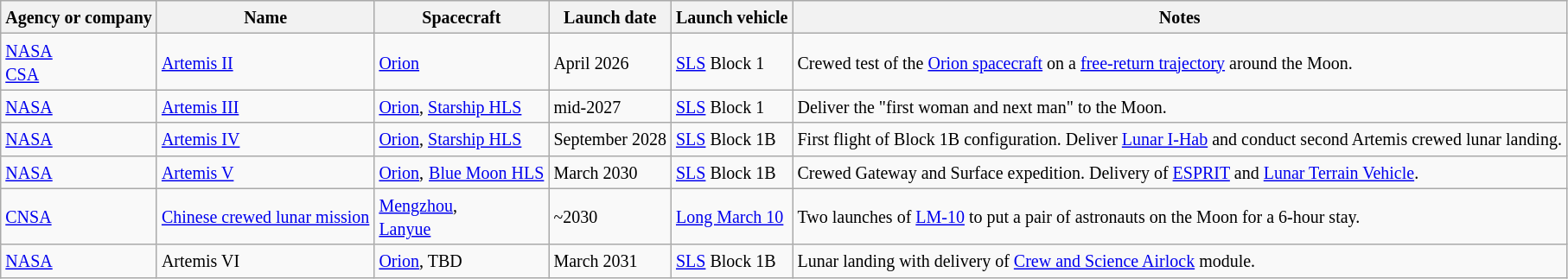<table class="wikitable sticky-header">
<tr>
<th><small>Agency or company</small></th>
<th><small>Name</small></th>
<th><small>Spacecraft</small></th>
<th><small>Launch date</small></th>
<th><small>Launch vehicle</small></th>
<th><small>Notes</small></th>
</tr>
<tr>
<td><small> <a href='#'>NASA</a></small><br><small> <a href='#'>CSA</a></small></td>
<td><a href='#'><small>Artemis II</small></a></td>
<td><a href='#'><small>Orion</small></a></td>
<td><small>April 2026</small></td>
<td><small><a href='#'>SLS</a> Block 1</small></td>
<td><small>Crewed test of the <a href='#'>Orion spacecraft</a> on a <a href='#'>free-return trajectory</a> around the Moon.</small></td>
</tr>
<tr>
<td><small> <a href='#'>NASA</a></small></td>
<td><a href='#'><small>Artemis III</small></a></td>
<td><small><a href='#'>Orion</a>, <a href='#'>Starship HLS</a></small></td>
<td><small>mid-2027</small></td>
<td><small><a href='#'>SLS</a> Block 1</small></td>
<td><small>Deliver the "first woman and next man" to the Moon.</small></td>
</tr>
<tr>
<td><small> <a href='#'>NASA</a></small></td>
<td><a href='#'><small>Artemis IV</small></a></td>
<td><small><a href='#'>Orion</a>, <a href='#'>Starship HLS</a></small></td>
<td><small>September 2028</small></td>
<td><small><a href='#'>SLS</a> Block 1B</small></td>
<td><small>First flight of Block 1B configuration. Deliver <a href='#'>Lunar I-Hab</a> and conduct second Artemis crewed lunar landing.</small></td>
</tr>
<tr>
<td><small> <a href='#'>NASA</a></small></td>
<td><a href='#'><small>Artemis V</small></a></td>
<td><small><a href='#'>Orion</a>,</small> <a href='#'><small>Blue Moon HLS</small></a></td>
<td><small>March 2030</small></td>
<td><small><a href='#'>SLS</a> Block 1B</small></td>
<td><small>Crewed Gateway and Surface expedition. Delivery of <a href='#'>ESPRIT</a> and <a href='#'>Lunar Terrain Vehicle</a>.</small></td>
</tr>
<tr>
<td><small> <a href='#'>CNSA</a></small></td>
<td><a href='#'><small>Chinese crewed lunar mission</small></a></td>
<td><small><a href='#'>Mengzhou</a>, <br><a href='#'>Lanyue</a></small></td>
<td><small>~2030</small></td>
<td><a href='#'><small>Long March 10</small></a></td>
<td><small>Two launches of <a href='#'>LM-10</a> to put a pair of astronauts on the Moon for a 6-hour stay.</small></td>
</tr>
<tr>
<td><small> <a href='#'>NASA</a></small></td>
<td><small>Artemis VI</small></td>
<td><small><a href='#'>Orion</a>, TBD</small></td>
<td><small>March 2031</small></td>
<td><small><a href='#'>SLS</a> Block 1B</small></td>
<td><small>Lunar landing with delivery of <a href='#'>Crew and Science Airlock</a> module.</small></td>
</tr>
</table>
